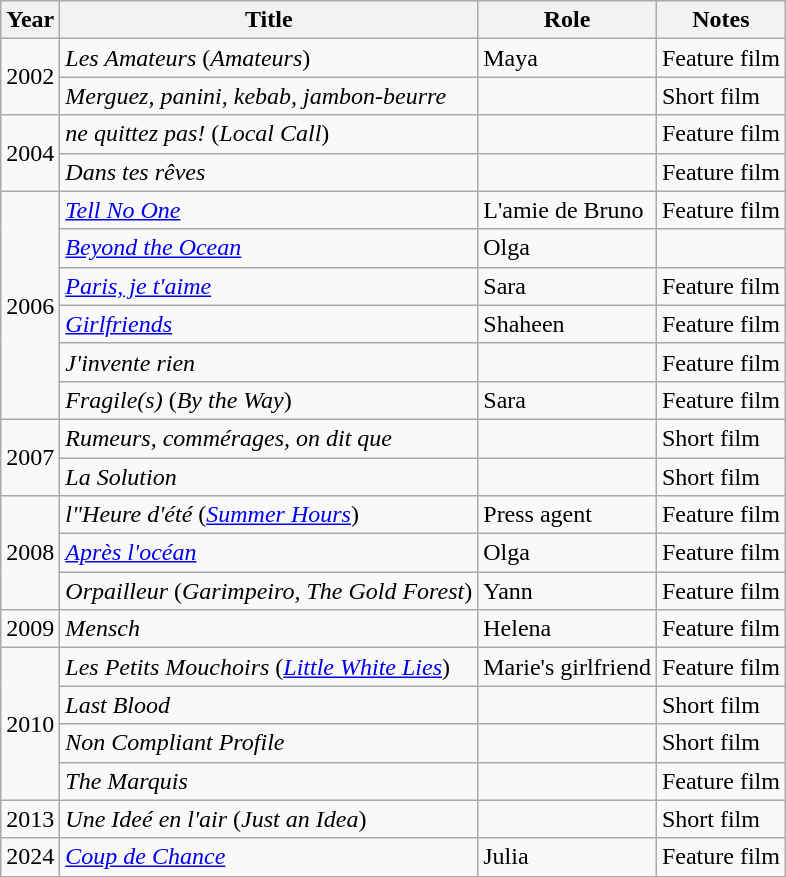<table class="wikitable sortable">
<tr>
<th>Year</th>
<th>Title</th>
<th>Role</th>
<th class="unsortable">Notes</th>
</tr>
<tr>
<td rowspan="2">2002</td>
<td><em>Les Amateurs</em> (<em>Amateurs</em>)</td>
<td>Maya</td>
<td>Feature film</td>
</tr>
<tr>
<td><em>Merguez, panini, kebab, jambon-beurre</em></td>
<td></td>
<td>Short film</td>
</tr>
<tr>
<td rowspan="2">2004</td>
<td><em>ne quittez pas!</em> (<em>Local Call</em>)</td>
<td></td>
<td>Feature film</td>
</tr>
<tr>
<td><em>Dans tes rêves</em></td>
<td></td>
<td>Feature film</td>
</tr>
<tr>
<td rowspan="6">2006</td>
<td><em><a href='#'>Tell No One</a></em></td>
<td>L'amie de Bruno</td>
<td>Feature film</td>
</tr>
<tr>
<td><em><a href='#'>Beyond the Ocean</a></em></td>
<td>Olga</td>
<td></td>
</tr>
<tr>
<td><em><a href='#'>Paris, je t'aime</a></em></td>
<td>Sara</td>
<td>Feature film</td>
</tr>
<tr>
<td><em><a href='#'>Girlfriends</a></em></td>
<td>Shaheen</td>
<td>Feature film</td>
</tr>
<tr>
<td><em>J'invente rien</em></td>
<td></td>
<td>Feature film</td>
</tr>
<tr>
<td><em>Fragile(s)</em> (<em>By the Way</em>)</td>
<td>Sara</td>
<td>Feature film</td>
</tr>
<tr>
<td rowspan="2">2007</td>
<td><em>Rumeurs, commérages, on dit que</em></td>
<td></td>
<td>Short film</td>
</tr>
<tr>
<td><em>La Solution</em></td>
<td></td>
<td>Short film</td>
</tr>
<tr>
<td rowspan="3">2008</td>
<td><em>l"Heure d'été</em> (<em><a href='#'>Summer Hours</a></em>)</td>
<td>Press agent</td>
<td>Feature film</td>
</tr>
<tr>
<td><a href='#'><em>Après l'océan</em></a></td>
<td>Olga</td>
<td>Feature film</td>
</tr>
<tr>
<td><em>Orpailleur</em> (<em>Garimpeiro, The Gold Forest</em>)</td>
<td>Yann</td>
<td>Feature film</td>
</tr>
<tr>
<td>2009</td>
<td><em>Mensch</em></td>
<td>Helena</td>
<td>Feature film</td>
</tr>
<tr>
<td rowspan="4">2010</td>
<td><em>Les Petits Mouchoirs</em> (<em><a href='#'>Little White Lies</a></em>)</td>
<td>Marie's girlfriend</td>
<td>Feature film</td>
</tr>
<tr>
<td><em>Last Blood</em></td>
<td></td>
<td>Short film</td>
</tr>
<tr>
<td><em>Non Compliant Profile</em></td>
<td></td>
<td>Short film</td>
</tr>
<tr>
<td><em>The Marquis</em></td>
<td></td>
<td>Feature film</td>
</tr>
<tr>
<td>2013</td>
<td><em>Une Ideé en l'air</em> (<em>Just an Idea</em>)</td>
<td></td>
<td>Short film</td>
</tr>
<tr>
<td>2024</td>
<td><em><a href='#'>Coup de Chance</a></em></td>
<td>Julia</td>
<td>Feature film</td>
</tr>
</table>
